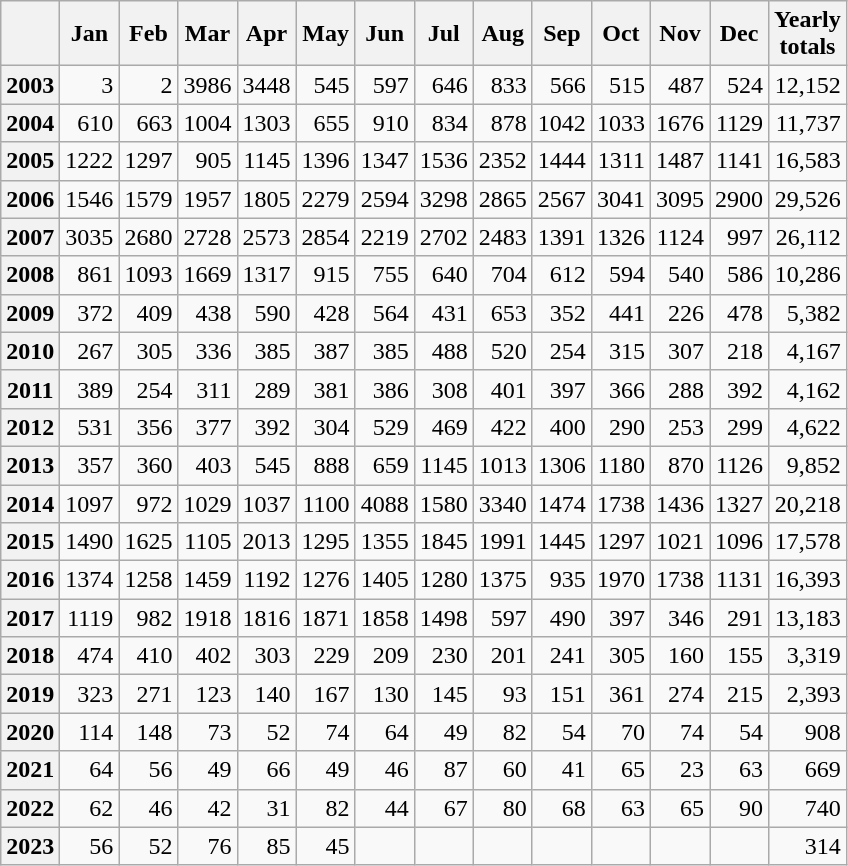<table class="wikitable mw-datatable sortable sort-under" border=1 style=text-align:right;>
<tr>
<th></th>
<th>Jan</th>
<th>Feb</th>
<th>Mar</th>
<th>Apr</th>
<th>May</th>
<th>Jun</th>
<th>Jul</th>
<th>Aug</th>
<th>Sep</th>
<th>Oct</th>
<th>Nov</th>
<th>Dec</th>
<th>Yearly<br>totals</th>
</tr>
<tr>
<th>2003</th>
<td>3</td>
<td>2</td>
<td>3986</td>
<td>3448</td>
<td>545</td>
<td>597</td>
<td>646</td>
<td>833</td>
<td>566</td>
<td>515</td>
<td>487</td>
<td>524</td>
<td>12,152</td>
</tr>
<tr>
<th>2004</th>
<td>610</td>
<td>663</td>
<td>1004</td>
<td>1303</td>
<td>655</td>
<td>910</td>
<td>834</td>
<td>878</td>
<td>1042</td>
<td>1033</td>
<td>1676</td>
<td>1129</td>
<td>11,737</td>
</tr>
<tr>
<th>2005</th>
<td>1222</td>
<td>1297</td>
<td>905</td>
<td>1145</td>
<td>1396</td>
<td>1347</td>
<td>1536</td>
<td>2352</td>
<td>1444</td>
<td>1311</td>
<td>1487</td>
<td>1141</td>
<td>16,583</td>
</tr>
<tr>
<th>2006</th>
<td>1546</td>
<td>1579</td>
<td>1957</td>
<td>1805</td>
<td>2279</td>
<td>2594</td>
<td>3298</td>
<td>2865</td>
<td>2567</td>
<td>3041</td>
<td>3095</td>
<td>2900</td>
<td>29,526</td>
</tr>
<tr>
<th>2007</th>
<td>3035</td>
<td>2680</td>
<td>2728</td>
<td>2573</td>
<td>2854</td>
<td>2219</td>
<td>2702</td>
<td>2483</td>
<td>1391</td>
<td>1326</td>
<td>1124</td>
<td>997</td>
<td>26,112</td>
</tr>
<tr>
<th>2008</th>
<td>861</td>
<td>1093</td>
<td>1669</td>
<td>1317</td>
<td>915</td>
<td>755</td>
<td>640</td>
<td>704</td>
<td>612</td>
<td>594</td>
<td>540</td>
<td>586</td>
<td>10,286</td>
</tr>
<tr>
<th>2009</th>
<td>372</td>
<td>409</td>
<td>438</td>
<td>590</td>
<td>428</td>
<td>564</td>
<td>431</td>
<td>653</td>
<td>352</td>
<td>441</td>
<td>226</td>
<td>478</td>
<td>5,382</td>
</tr>
<tr>
<th>2010</th>
<td>267</td>
<td>305</td>
<td>336</td>
<td>385</td>
<td>387</td>
<td>385</td>
<td>488</td>
<td>520</td>
<td>254</td>
<td>315</td>
<td>307</td>
<td>218</td>
<td>4,167</td>
</tr>
<tr>
<th>2011</th>
<td>389</td>
<td>254</td>
<td>311</td>
<td>289</td>
<td>381</td>
<td>386</td>
<td>308</td>
<td>401</td>
<td>397</td>
<td>366</td>
<td>288</td>
<td>392</td>
<td>4,162</td>
</tr>
<tr>
<th>2012</th>
<td>531</td>
<td>356</td>
<td>377</td>
<td>392</td>
<td>304</td>
<td>529</td>
<td>469</td>
<td>422</td>
<td>400</td>
<td>290</td>
<td>253</td>
<td>299</td>
<td>4,622</td>
</tr>
<tr>
<th>2013</th>
<td>357</td>
<td>360</td>
<td>403</td>
<td>545</td>
<td>888</td>
<td>659</td>
<td>1145</td>
<td>1013</td>
<td>1306</td>
<td>1180</td>
<td>870</td>
<td>1126</td>
<td>9,852</td>
</tr>
<tr>
<th>2014</th>
<td>1097</td>
<td>972</td>
<td>1029</td>
<td>1037</td>
<td>1100</td>
<td>4088</td>
<td>1580</td>
<td>3340</td>
<td>1474</td>
<td>1738</td>
<td>1436</td>
<td>1327</td>
<td>20,218</td>
</tr>
<tr>
<th>2015</th>
<td>1490</td>
<td>1625</td>
<td>1105</td>
<td>2013</td>
<td>1295</td>
<td>1355</td>
<td>1845</td>
<td>1991</td>
<td>1445</td>
<td>1297</td>
<td>1021</td>
<td>1096</td>
<td>17,578</td>
</tr>
<tr>
<th>2016</th>
<td>1374</td>
<td>1258</td>
<td>1459</td>
<td>1192</td>
<td>1276</td>
<td>1405</td>
<td>1280</td>
<td>1375</td>
<td>935</td>
<td>1970</td>
<td>1738</td>
<td>1131</td>
<td>16,393</td>
</tr>
<tr>
<th>2017</th>
<td>1119</td>
<td>982</td>
<td>1918</td>
<td>1816</td>
<td>1871</td>
<td>1858</td>
<td>1498</td>
<td>597</td>
<td>490</td>
<td>397</td>
<td>346</td>
<td>291</td>
<td>13,183</td>
</tr>
<tr>
<th>2018</th>
<td>474</td>
<td>410</td>
<td>402</td>
<td>303</td>
<td>229</td>
<td>209</td>
<td>230</td>
<td>201</td>
<td>241</td>
<td>305</td>
<td>160</td>
<td>155</td>
<td>3,319</td>
</tr>
<tr>
<th>2019</th>
<td>323</td>
<td>271</td>
<td>123</td>
<td>140</td>
<td>167</td>
<td>130</td>
<td>145</td>
<td>93</td>
<td>151</td>
<td>361</td>
<td>274</td>
<td>215</td>
<td>2,393</td>
</tr>
<tr>
<th>2020</th>
<td>114</td>
<td>148</td>
<td>73</td>
<td>52</td>
<td>74</td>
<td>64</td>
<td>49</td>
<td>82</td>
<td>54</td>
<td>70</td>
<td>74</td>
<td>54</td>
<td>908</td>
</tr>
<tr>
<th>2021</th>
<td>64</td>
<td>56</td>
<td>49</td>
<td>66</td>
<td>49</td>
<td>46</td>
<td>87</td>
<td>60</td>
<td>41</td>
<td>65</td>
<td>23</td>
<td>63</td>
<td>669</td>
</tr>
<tr>
<th>2022</th>
<td>62</td>
<td>46</td>
<td>42</td>
<td>31</td>
<td>82</td>
<td>44</td>
<td>67</td>
<td>80</td>
<td>68</td>
<td>63</td>
<td>65</td>
<td>90</td>
<td>740</td>
</tr>
<tr>
<th>2023</th>
<td>56</td>
<td>52</td>
<td>76</td>
<td>85</td>
<td>45</td>
<td></td>
<td></td>
<td></td>
<td></td>
<td></td>
<td></td>
<td></td>
<td>314</td>
</tr>
</table>
